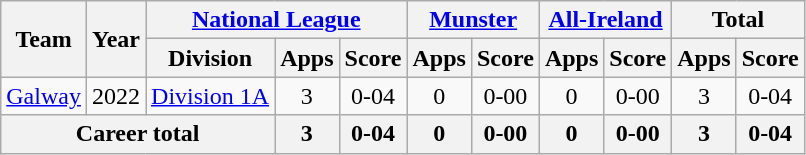<table class="wikitable" style="text-align:center">
<tr>
<th rowspan="2">Team</th>
<th rowspan="2">Year</th>
<th colspan="3"><a href='#'>National League</a></th>
<th colspan="2"><a href='#'>Munster</a></th>
<th colspan="2"><a href='#'>All-Ireland</a></th>
<th colspan="2">Total</th>
</tr>
<tr>
<th>Division</th>
<th>Apps</th>
<th>Score</th>
<th>Apps</th>
<th>Score</th>
<th>Apps</th>
<th>Score</th>
<th>Apps</th>
<th>Score</th>
</tr>
<tr>
<td rowspan="1"><a href='#'>Galway</a></td>
<td>2022</td>
<td rowspan="1"><a href='#'>Division 1A</a></td>
<td>3</td>
<td>0-04</td>
<td>0</td>
<td>0-00</td>
<td>0</td>
<td>0-00</td>
<td>3</td>
<td>0-04</td>
</tr>
<tr>
<th colspan="3">Career total</th>
<th>3</th>
<th>0-04</th>
<th>0</th>
<th>0-00</th>
<th>0</th>
<th>0-00</th>
<th>3</th>
<th>0-04</th>
</tr>
</table>
